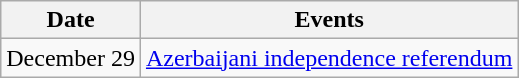<table class="wikitable">
<tr>
<th>Date</th>
<th>Events</th>
</tr>
<tr>
<td>December 29</td>
<td><a href='#'>Azerbaijani independence referendum</a></td>
</tr>
</table>
